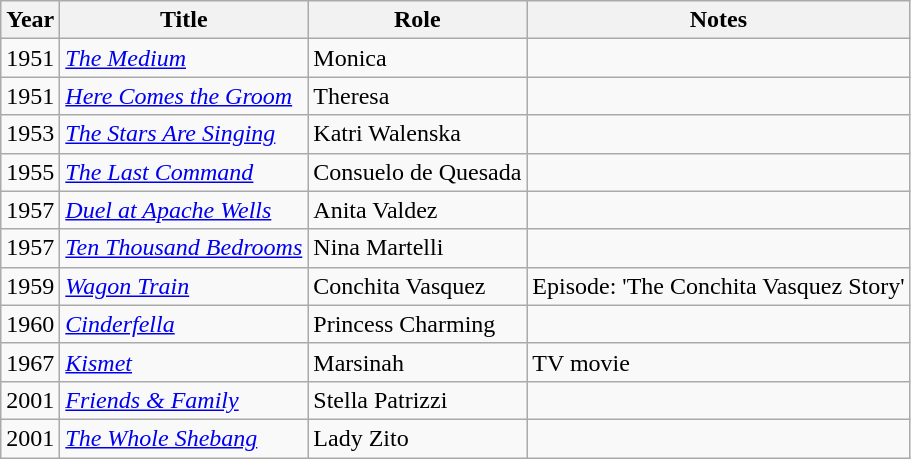<table class="wikitable">
<tr>
<th>Year</th>
<th>Title</th>
<th>Role</th>
<th>Notes</th>
</tr>
<tr>
<td>1951</td>
<td><em><a href='#'>The Medium</a></em></td>
<td>Monica</td>
<td></td>
</tr>
<tr>
<td>1951</td>
<td><em><a href='#'>Here Comes the Groom</a></em></td>
<td>Theresa</td>
<td></td>
</tr>
<tr>
<td>1953</td>
<td><em><a href='#'>The Stars Are Singing</a></em></td>
<td>Katri Walenska</td>
<td></td>
</tr>
<tr>
<td>1955</td>
<td><em><a href='#'>The Last Command</a></em></td>
<td>Consuelo de Quesada</td>
<td></td>
</tr>
<tr>
<td>1957</td>
<td><em><a href='#'>Duel at Apache Wells</a></em></td>
<td>Anita Valdez</td>
<td></td>
</tr>
<tr>
<td>1957</td>
<td><em><a href='#'>Ten Thousand Bedrooms</a></em></td>
<td>Nina Martelli</td>
<td></td>
</tr>
<tr>
<td>1959</td>
<td><em><a href='#'>Wagon Train</a></em></td>
<td>Conchita Vasquez</td>
<td>Episode: 'The Conchita Vasquez Story'</td>
</tr>
<tr>
<td>1960</td>
<td><em><a href='#'>Cinderfella</a></em></td>
<td>Princess Charming</td>
<td></td>
</tr>
<tr>
<td>1967</td>
<td><em><a href='#'>Kismet</a></em></td>
<td>Marsinah</td>
<td>TV movie</td>
</tr>
<tr>
<td>2001</td>
<td><em><a href='#'>Friends & Family</a></em></td>
<td>Stella Patrizzi</td>
<td></td>
</tr>
<tr>
<td>2001</td>
<td><em><a href='#'>The Whole Shebang</a></em></td>
<td>Lady Zito</td>
<td></td>
</tr>
</table>
